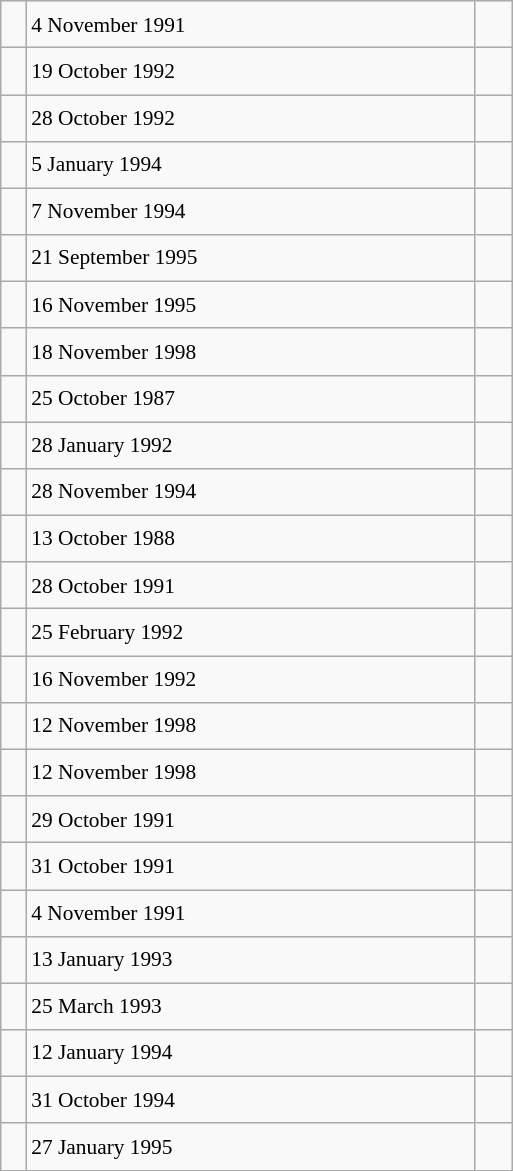<table class="wikitable" style="font-size: 89%; float: left; width: 24em; margin-right: 1em; line-height: 1.65em">
<tr>
<td></td>
<td>4 November 1991</td>
<td><small></small> </td>
</tr>
<tr>
<td></td>
<td>19 October 1992</td>
<td><small></small> </td>
</tr>
<tr>
<td></td>
<td>28 October 1992</td>
<td><small></small> </td>
</tr>
<tr>
<td></td>
<td>5 January 1994</td>
<td><small></small> </td>
</tr>
<tr>
<td></td>
<td>7 November 1994</td>
<td><small></small> </td>
</tr>
<tr>
<td></td>
<td>21 September 1995</td>
<td><small></small> </td>
</tr>
<tr>
<td></td>
<td>16 November 1995</td>
<td><small></small> </td>
</tr>
<tr>
<td></td>
<td>18 November 1998</td>
<td><small></small> </td>
</tr>
<tr>
<td></td>
<td>25 October 1987</td>
<td><small></small> </td>
</tr>
<tr>
<td></td>
<td>28 January 1992</td>
<td><small></small> </td>
</tr>
<tr>
<td></td>
<td>28 November 1994</td>
<td><small></small> </td>
</tr>
<tr>
<td></td>
<td>13 October 1988</td>
<td><small></small> </td>
</tr>
<tr>
<td></td>
<td>28 October 1991</td>
<td><small></small> </td>
</tr>
<tr>
<td></td>
<td>25 February 1992</td>
<td><small></small> </td>
</tr>
<tr>
<td></td>
<td>16 November 1992</td>
<td><small></small> </td>
</tr>
<tr>
<td></td>
<td>12 November 1998</td>
<td><small></small> </td>
</tr>
<tr>
<td></td>
<td>12 November 1998</td>
<td><small></small> </td>
</tr>
<tr>
<td></td>
<td>29 October 1991</td>
<td><small></small> </td>
</tr>
<tr>
<td></td>
<td>31 October 1991</td>
<td><small></small> </td>
</tr>
<tr>
<td></td>
<td>4 November 1991</td>
<td><small></small> </td>
</tr>
<tr>
<td></td>
<td>13 January 1993</td>
<td><small></small> </td>
</tr>
<tr>
<td></td>
<td>25 March 1993</td>
<td><small></small> </td>
</tr>
<tr>
<td></td>
<td>12 January 1994</td>
<td><small></small> </td>
</tr>
<tr>
<td></td>
<td>31 October 1994</td>
<td><small></small> </td>
</tr>
<tr>
<td></td>
<td>27 January 1995</td>
<td><small></small> </td>
</tr>
</table>
